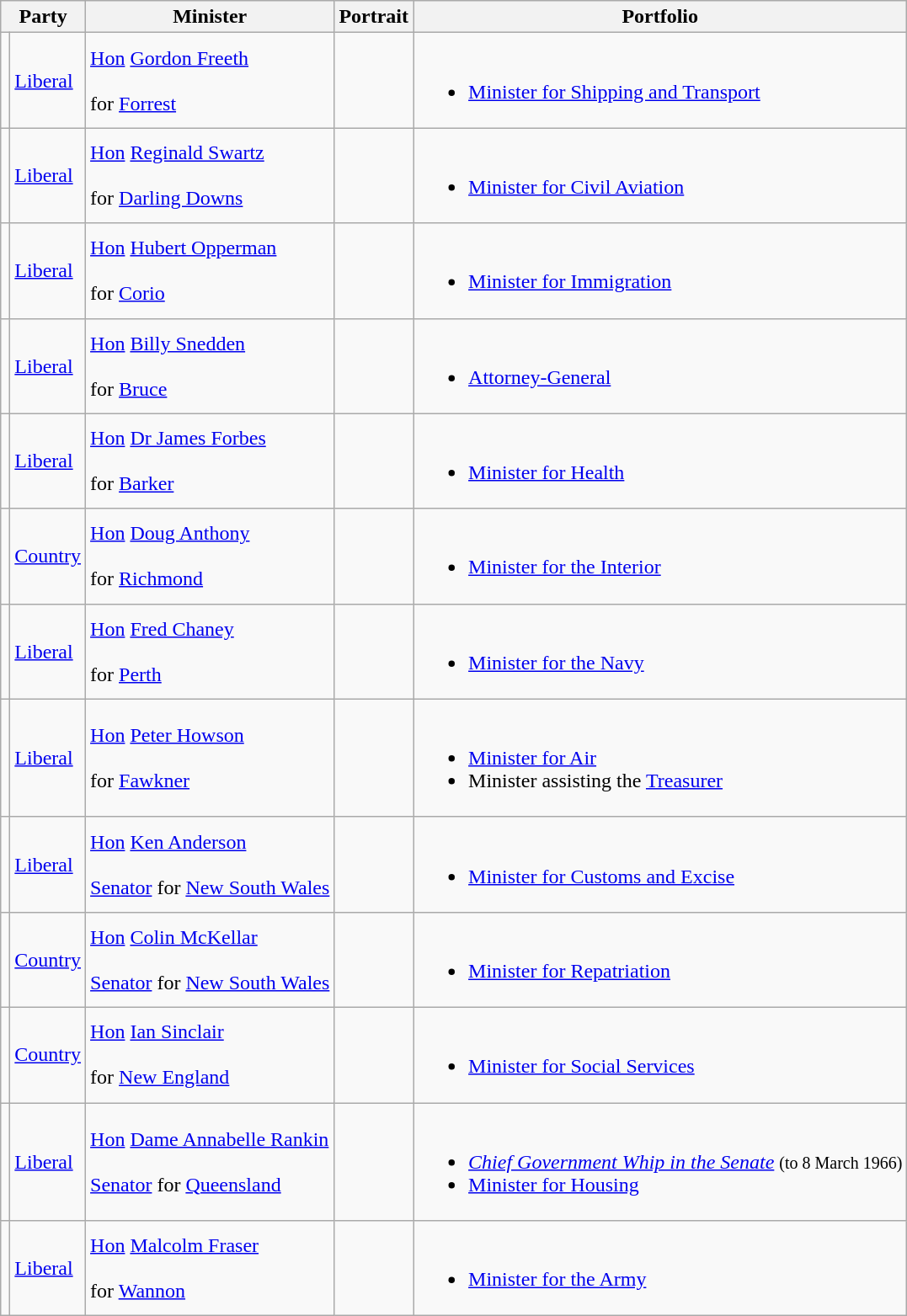<table class="wikitable sortable">
<tr>
<th colspan="2">Party</th>
<th>Minister</th>
<th>Portrait</th>
<th>Portfolio</th>
</tr>
<tr>
<td></td>
<td><a href='#'>Liberal</a></td>
<td><a href='#'>Hon</a> <a href='#'>Gordon Freeth</a> <br><br> for <a href='#'>Forrest</a> <br></td>
<td></td>
<td><br><ul><li><a href='#'>Minister for Shipping and Transport</a></li></ul></td>
</tr>
<tr>
<td></td>
<td><a href='#'>Liberal</a></td>
<td><a href='#'>Hon</a> <a href='#'>Reginald Swartz</a>  <br><br> for <a href='#'>Darling Downs</a> <br></td>
<td></td>
<td><br><ul><li><a href='#'>Minister for Civil Aviation</a></li></ul></td>
</tr>
<tr>
<td></td>
<td><a href='#'>Liberal</a></td>
<td><a href='#'>Hon</a> <a href='#'>Hubert Opperman</a>  <br><br> for <a href='#'>Corio</a> <br></td>
<td></td>
<td><br><ul><li><a href='#'>Minister for Immigration</a></li></ul></td>
</tr>
<tr>
<td></td>
<td><a href='#'>Liberal</a></td>
<td><a href='#'>Hon</a> <a href='#'>Billy Snedden</a>  <br><br> for <a href='#'>Bruce</a> <br></td>
<td></td>
<td><br><ul><li><a href='#'>Attorney-General</a></li></ul></td>
</tr>
<tr>
<td></td>
<td><a href='#'>Liberal</a></td>
<td><a href='#'>Hon</a> <a href='#'>Dr James Forbes</a>  <br><br> for <a href='#'>Barker</a> <br></td>
<td></td>
<td><br><ul><li><a href='#'>Minister for Health</a></li></ul></td>
</tr>
<tr>
<td></td>
<td><a href='#'>Country</a></td>
<td><a href='#'>Hon</a> <a href='#'>Doug Anthony</a> <br><br> for <a href='#'>Richmond</a> <br></td>
<td></td>
<td><br><ul><li><a href='#'>Minister for the Interior</a></li></ul></td>
</tr>
<tr>
<td></td>
<td><a href='#'>Liberal</a></td>
<td><a href='#'>Hon</a> <a href='#'>Fred Chaney</a>  <br><br> for <a href='#'>Perth</a> <br></td>
<td></td>
<td><br><ul><li><a href='#'>Minister for the Navy</a></li></ul></td>
</tr>
<tr>
<td></td>
<td><a href='#'>Liberal</a></td>
<td><a href='#'>Hon</a> <a href='#'>Peter Howson</a> <br><br> for <a href='#'>Fawkner</a> <br></td>
<td></td>
<td><br><ul><li><a href='#'>Minister for Air</a></li><li>Minister assisting the <a href='#'>Treasurer</a></li></ul></td>
</tr>
<tr>
<td></td>
<td><a href='#'>Liberal</a></td>
<td><a href='#'>Hon</a> <a href='#'>Ken Anderson</a> <br><br><a href='#'>Senator</a> for <a href='#'>New South Wales</a> <br></td>
<td></td>
<td><br><ul><li><a href='#'>Minister for Customs and Excise</a></li></ul></td>
</tr>
<tr>
<td></td>
<td><a href='#'>Country</a></td>
<td><a href='#'>Hon</a> <a href='#'>Colin McKellar</a> <br><br><a href='#'>Senator</a> for <a href='#'>New South Wales</a> <br></td>
<td></td>
<td><br><ul><li><a href='#'>Minister for Repatriation</a></li></ul></td>
</tr>
<tr>
<td></td>
<td><a href='#'>Country</a></td>
<td><a href='#'>Hon</a> <a href='#'>Ian Sinclair</a> <br><br> for <a href='#'>New England</a> <br></td>
<td></td>
<td><br><ul><li><a href='#'>Minister for Social Services</a></li></ul></td>
</tr>
<tr>
<td></td>
<td><a href='#'>Liberal</a></td>
<td><a href='#'>Hon</a> <a href='#'>Dame Annabelle Rankin</a>  <br><br><a href='#'>Senator</a> for <a href='#'>Queensland</a> <br></td>
<td></td>
<td><br><ul><li><em><a href='#'>Chief Government Whip in the Senate</a></em> <small>(to 8 March 1966)</small></li><li><a href='#'>Minister for Housing</a></li></ul></td>
</tr>
<tr>
<td></td>
<td><a href='#'>Liberal</a></td>
<td><a href='#'>Hon</a> <a href='#'>Malcolm Fraser</a> <br><br> for <a href='#'>Wannon</a> <br></td>
<td></td>
<td><br><ul><li><a href='#'>Minister for the Army</a></li></ul></td>
</tr>
</table>
